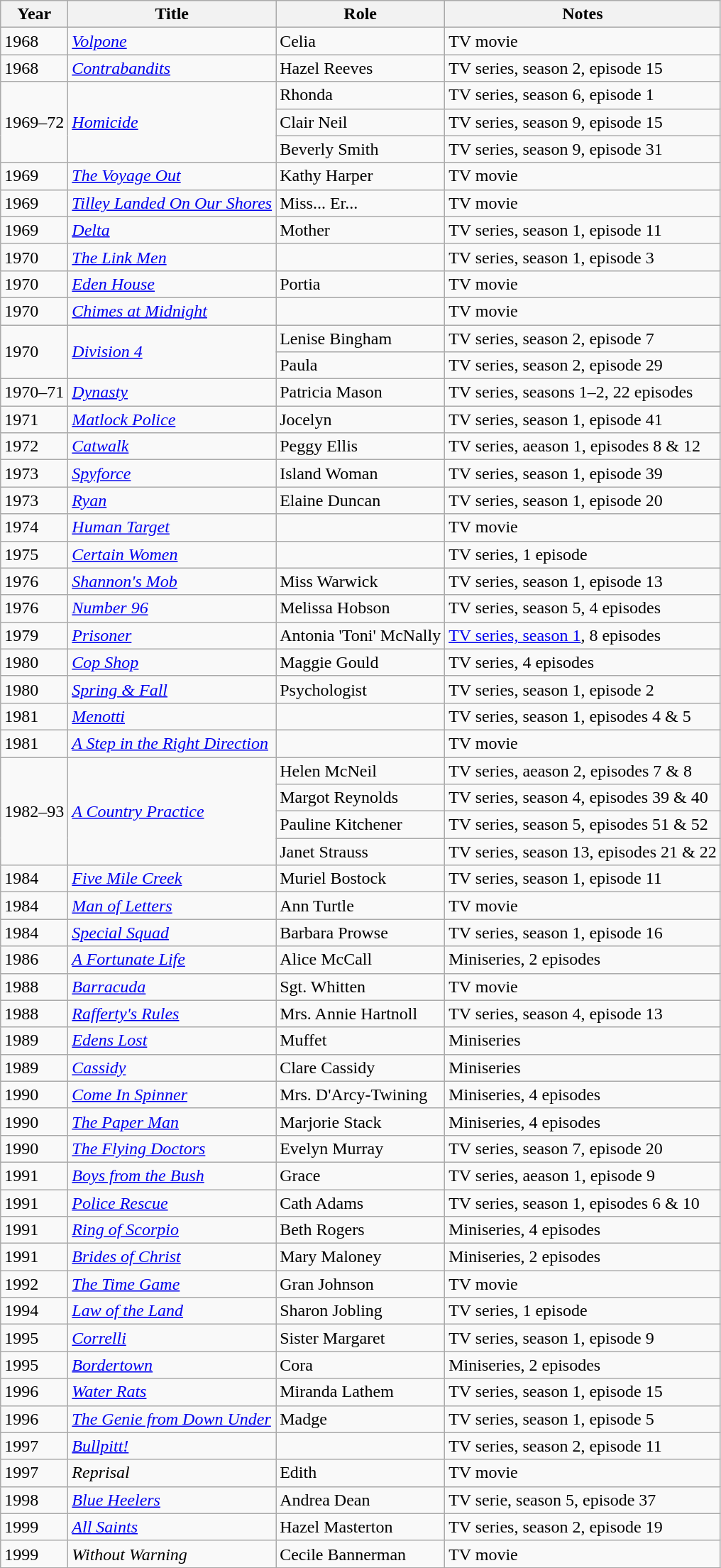<table class="wikitable">
<tr>
<th>Year</th>
<th>Title</th>
<th>Role</th>
<th>Notes</th>
</tr>
<tr>
<td>1968</td>
<td><em><a href='#'>Volpone</a></em></td>
<td>Celia</td>
<td>TV movie</td>
</tr>
<tr>
<td>1968</td>
<td><em><a href='#'>Contrabandits</a></em></td>
<td>Hazel Reeves</td>
<td>TV series, season 2, episode 15</td>
</tr>
<tr>
<td rowspan="3">1969–72</td>
<td rowspan="3"><em><a href='#'>Homicide</a></em></td>
<td>Rhonda</td>
<td>TV series, season 6, episode 1</td>
</tr>
<tr>
<td>Clair Neil</td>
<td>TV series, season 9, episode 15</td>
</tr>
<tr>
<td>Beverly Smith</td>
<td>TV series, season 9, episode 31</td>
</tr>
<tr>
<td>1969</td>
<td><em><a href='#'>The Voyage Out</a></em></td>
<td>Kathy Harper</td>
<td>TV movie</td>
</tr>
<tr>
<td>1969</td>
<td><em><a href='#'>Tilley Landed On Our Shores</a></em></td>
<td>Miss... Er...</td>
<td>TV movie</td>
</tr>
<tr>
<td>1969</td>
<td><em><a href='#'>Delta</a></em></td>
<td>Mother</td>
<td>TV series, season 1, episode 11</td>
</tr>
<tr>
<td>1970</td>
<td><em><a href='#'>The Link Men</a></em></td>
<td></td>
<td>TV series, season 1, episode 3</td>
</tr>
<tr>
<td>1970</td>
<td><em><a href='#'>Eden House</a></em></td>
<td>Portia</td>
<td>TV movie</td>
</tr>
<tr>
<td>1970</td>
<td><em><a href='#'>Chimes at Midnight</a></em></td>
<td></td>
<td>TV movie</td>
</tr>
<tr>
<td rowspan="2">1970</td>
<td rowspan="2"><em><a href='#'>Division 4</a></em></td>
<td>Lenise Bingham</td>
<td>TV series, season 2, episode 7</td>
</tr>
<tr>
<td>Paula</td>
<td>TV series, season 2, episode 29</td>
</tr>
<tr>
<td>1970–71</td>
<td><em><a href='#'>Dynasty</a></em></td>
<td>Patricia Mason</td>
<td>TV series, seasons 1–2, 22 episodes</td>
</tr>
<tr>
<td>1971</td>
<td><em><a href='#'>Matlock Police</a></em></td>
<td>Jocelyn</td>
<td>TV series, season 1, episode 41</td>
</tr>
<tr>
<td>1972</td>
<td><em><a href='#'>Catwalk</a></em></td>
<td>Peggy Ellis</td>
<td>TV series, aeason 1, episodes 8 & 12</td>
</tr>
<tr>
<td>1973</td>
<td><em><a href='#'>Spyforce</a></em></td>
<td>Island Woman</td>
<td>TV series, season 1, episode 39</td>
</tr>
<tr>
<td>1973</td>
<td><em><a href='#'>Ryan</a></em></td>
<td>Elaine Duncan</td>
<td>TV series, season 1, episode 20</td>
</tr>
<tr>
<td>1974</td>
<td><em><a href='#'>Human Target</a></em></td>
<td></td>
<td>TV movie</td>
</tr>
<tr>
<td>1975</td>
<td><em><a href='#'>Certain Women</a></em></td>
<td></td>
<td>TV series, 1 episode</td>
</tr>
<tr>
<td>1976</td>
<td><em><a href='#'>Shannon's Mob</a></em></td>
<td>Miss Warwick</td>
<td>TV series, season 1, episode 13</td>
</tr>
<tr>
<td>1976</td>
<td><em><a href='#'>Number 96</a></em></td>
<td>Melissa Hobson</td>
<td>TV series, season 5, 4 episodes</td>
</tr>
<tr>
<td>1979</td>
<td><em><a href='#'>Prisoner</a></em></td>
<td>Antonia 'Toni' McNally</td>
<td><a href='#'>TV series, season 1</a>, 8 episodes</td>
</tr>
<tr>
<td>1980</td>
<td><em><a href='#'>Cop Shop</a></em></td>
<td>Maggie Gould</td>
<td>TV series, 4 episodes</td>
</tr>
<tr>
<td>1980</td>
<td><em><a href='#'>Spring & Fall</a></em></td>
<td>Psychologist</td>
<td>TV series, season 1, episode 2</td>
</tr>
<tr>
<td>1981</td>
<td><em><a href='#'>Menotti</a></em></td>
<td></td>
<td>TV series, season 1, episodes 4 & 5</td>
</tr>
<tr>
<td>1981</td>
<td><em><a href='#'>A Step in the Right Direction</a></em></td>
<td></td>
<td>TV movie</td>
</tr>
<tr>
<td rowspan="4">1982–93</td>
<td rowspan="4"><em><a href='#'>A Country Practice</a></em></td>
<td>Helen McNeil</td>
<td>TV series, aeason 2, episodes 7 & 8</td>
</tr>
<tr>
<td>Margot Reynolds</td>
<td>TV series, season 4, episodes 39 & 40</td>
</tr>
<tr>
<td>Pauline Kitchener</td>
<td>TV series, season 5, episodes 51 & 52</td>
</tr>
<tr>
<td>Janet Strauss</td>
<td>TV series, season 13, episodes 21 & 22</td>
</tr>
<tr>
<td>1984</td>
<td><em><a href='#'>Five Mile Creek</a></em></td>
<td>Muriel Bostock</td>
<td>TV series, season 1, episode 11</td>
</tr>
<tr>
<td>1984</td>
<td><em><a href='#'>Man of Letters</a></em></td>
<td>Ann Turtle</td>
<td>TV movie</td>
</tr>
<tr>
<td>1984</td>
<td><em><a href='#'>Special Squad</a></em></td>
<td>Barbara Prowse</td>
<td>TV series, season 1, episode 16</td>
</tr>
<tr>
<td>1986</td>
<td><em><a href='#'>A Fortunate Life</a></em></td>
<td>Alice McCall</td>
<td>Miniseries, 2 episodes</td>
</tr>
<tr>
<td>1988</td>
<td><em><a href='#'>Barracuda</a></em></td>
<td>Sgt. Whitten</td>
<td>TV movie</td>
</tr>
<tr>
<td>1988</td>
<td><em><a href='#'>Rafferty's Rules</a></em></td>
<td>Mrs. Annie Hartnoll</td>
<td>TV series, season 4, episode 13</td>
</tr>
<tr>
<td>1989</td>
<td><em><a href='#'>Edens Lost</a></em></td>
<td>Muffet</td>
<td>Miniseries</td>
</tr>
<tr>
<td>1989</td>
<td><em><a href='#'>Cassidy</a></em></td>
<td>Clare Cassidy</td>
<td>Miniseries</td>
</tr>
<tr>
<td>1990</td>
<td><em><a href='#'>Come In Spinner</a></em></td>
<td>Mrs. D'Arcy-Twining</td>
<td>Miniseries, 4 episodes</td>
</tr>
<tr>
<td>1990</td>
<td><em><a href='#'>The Paper Man</a></em></td>
<td>Marjorie Stack</td>
<td>Miniseries, 4 episodes</td>
</tr>
<tr>
<td>1990</td>
<td><em><a href='#'>The Flying Doctors</a></em></td>
<td>Evelyn Murray</td>
<td>TV series, season 7, episode 20</td>
</tr>
<tr>
<td>1991</td>
<td><em><a href='#'>Boys from the Bush</a></em></td>
<td>Grace</td>
<td>TV series, aeason 1, episode 9</td>
</tr>
<tr>
<td>1991</td>
<td><em><a href='#'>Police Rescue</a></em></td>
<td>Cath Adams</td>
<td>TV series, season 1, episodes 6 & 10</td>
</tr>
<tr>
<td>1991</td>
<td><em><a href='#'>Ring of Scorpio</a></em></td>
<td>Beth Rogers</td>
<td>Miniseries, 4 episodes</td>
</tr>
<tr>
<td>1991</td>
<td><em><a href='#'>Brides of Christ</a></em></td>
<td>Mary Maloney</td>
<td>Miniseries, 2 episodes</td>
</tr>
<tr>
<td>1992</td>
<td><em><a href='#'>The Time Game</a></em></td>
<td>Gran Johnson</td>
<td>TV movie</td>
</tr>
<tr>
<td>1994</td>
<td><em><a href='#'>Law of the Land</a></em></td>
<td>Sharon Jobling</td>
<td>TV series, 1 episode</td>
</tr>
<tr>
<td>1995</td>
<td><em><a href='#'>Correlli</a></em></td>
<td>Sister Margaret</td>
<td>TV series, season 1, episode 9</td>
</tr>
<tr>
<td>1995</td>
<td><em><a href='#'>Bordertown</a></em></td>
<td>Cora</td>
<td>Miniseries, 2 episodes</td>
</tr>
<tr>
<td>1996</td>
<td><em><a href='#'>Water Rats</a></em></td>
<td>Miranda Lathem</td>
<td>TV series, season 1, episode 15</td>
</tr>
<tr>
<td>1996</td>
<td><em><a href='#'>The Genie from Down Under</a></em></td>
<td>Madge</td>
<td>TV series, season 1, episode 5</td>
</tr>
<tr>
<td>1997</td>
<td><em><a href='#'>Bullpitt!</a></em></td>
<td></td>
<td>TV series, season 2, episode 11</td>
</tr>
<tr>
<td>1997</td>
<td><em>Reprisal</em></td>
<td>Edith</td>
<td>TV movie</td>
</tr>
<tr>
<td>1998</td>
<td><em><a href='#'>Blue Heelers</a></em></td>
<td>Andrea Dean</td>
<td>TV serie, season 5, episode 37</td>
</tr>
<tr>
<td>1999</td>
<td><em><a href='#'>All Saints</a></em></td>
<td>Hazel Masterton</td>
<td>TV series, season 2, episode 19</td>
</tr>
<tr>
<td>1999</td>
<td><em>Without Warning</em></td>
<td>Cecile Bannerman</td>
<td>TV movie</td>
</tr>
</table>
